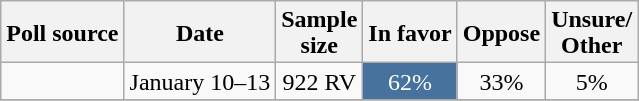<table class="wikitable sortable collapsible" style="text-align:center;line-height:17px">
<tr>
<th>Poll source</th>
<th>Date</th>
<th>Sample<br>size</th>
<th>In favor</th>
<th>Oppose</th>
<th>Unsure/<br>Other</th>
</tr>
<tr>
<td></td>
<td>January 10–13</td>
<td>922 RV</td>
<td style="background:#47729E; color: white">62%</td>
<td>33%</td>
<td>5%</td>
</tr>
<tr>
</tr>
</table>
